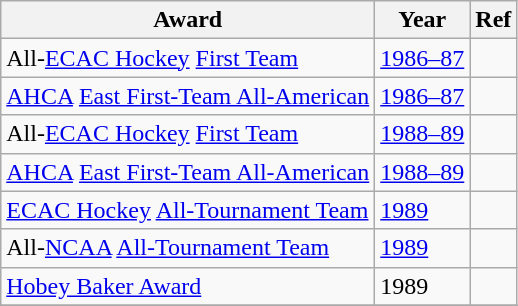<table class="wikitable">
<tr>
<th>Award</th>
<th>Year</th>
<th>Ref</th>
</tr>
<tr>
<td>All-<a href='#'>ECAC Hockey</a> <a href='#'>First Team</a></td>
<td><a href='#'>1986–87</a></td>
<td></td>
</tr>
<tr>
<td><a href='#'>AHCA</a> <a href='#'>East First-Team All-American</a></td>
<td><a href='#'>1986–87</a></td>
<td></td>
</tr>
<tr>
<td>All-<a href='#'>ECAC Hockey</a> <a href='#'>First Team</a></td>
<td><a href='#'>1988–89</a></td>
<td></td>
</tr>
<tr>
<td><a href='#'>AHCA</a> <a href='#'>East First-Team All-American</a></td>
<td><a href='#'>1988–89</a></td>
<td></td>
</tr>
<tr>
<td><a href='#'>ECAC Hockey</a> <a href='#'>All-Tournament Team</a></td>
<td><a href='#'>1989</a></td>
<td></td>
</tr>
<tr>
<td>All-<a href='#'>NCAA</a> <a href='#'>All-Tournament Team</a></td>
<td><a href='#'>1989</a></td>
<td></td>
</tr>
<tr>
<td><a href='#'>Hobey Baker Award</a></td>
<td>1989</td>
<td></td>
</tr>
<tr>
</tr>
</table>
